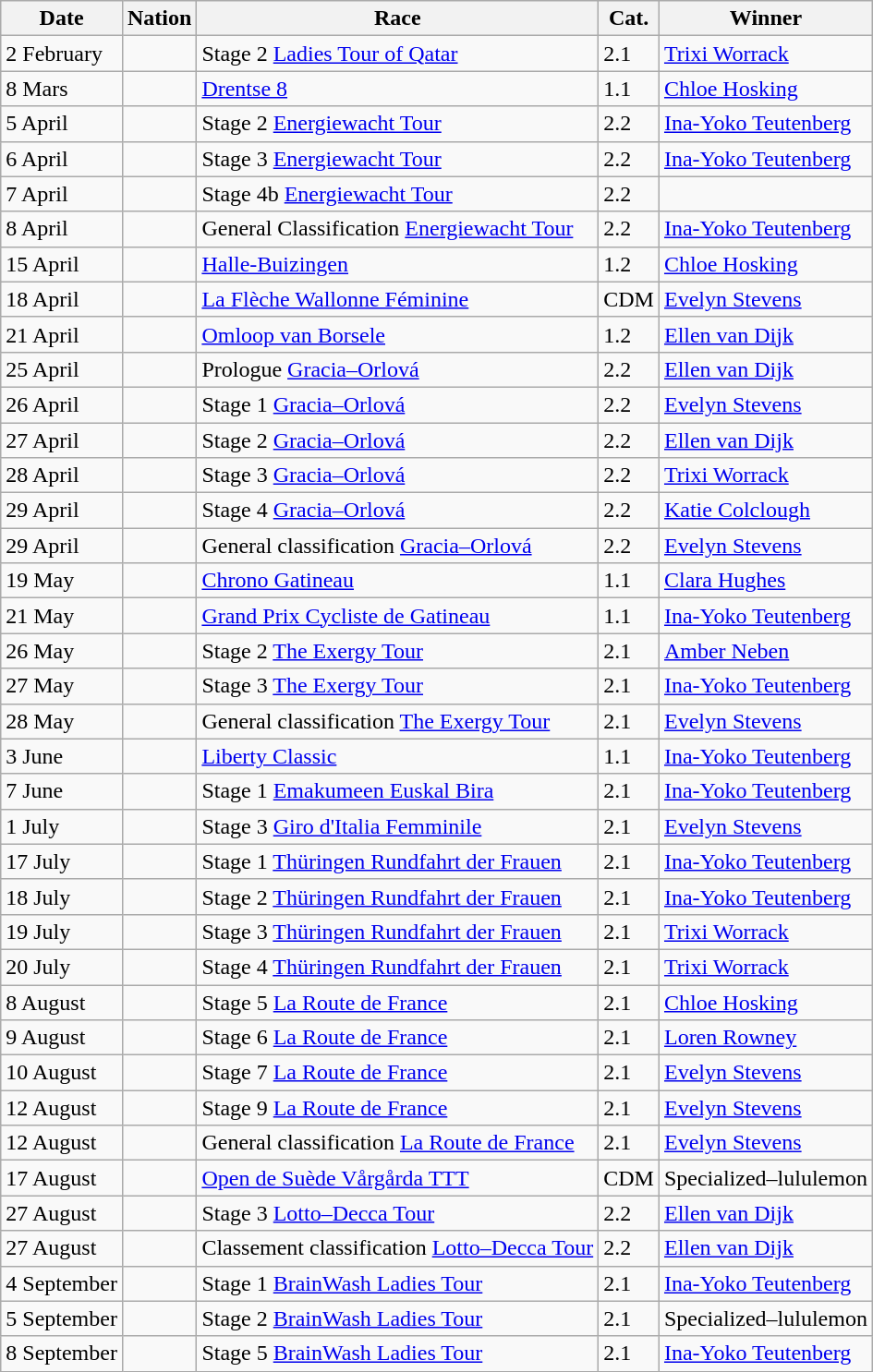<table class="wikitable sortable">
<tr>
<th>Date</th>
<th>Nation</th>
<th>Race</th>
<th>Cat.</th>
<th>Winner</th>
</tr>
<tr>
<td>2 February</td>
<td></td>
<td>Stage 2  <a href='#'>Ladies Tour of Qatar</a></td>
<td>2.1</td>
<td> <a href='#'>Trixi Worrack</a></td>
</tr>
<tr>
<td>8 Mars</td>
<td></td>
<td><a href='#'>Drentse 8</a></td>
<td>1.1</td>
<td> <a href='#'>Chloe Hosking</a></td>
</tr>
<tr>
<td>5 April</td>
<td></td>
<td>Stage 2 <a href='#'>Energiewacht Tour</a></td>
<td>2.2</td>
<td> <a href='#'>Ina-Yoko Teutenberg</a></td>
</tr>
<tr>
<td>6 April</td>
<td></td>
<td>Stage 3 <a href='#'>Energiewacht Tour</a></td>
<td>2.2</td>
<td> <a href='#'>Ina-Yoko Teutenberg</a></td>
</tr>
<tr>
<td>7 April</td>
<td></td>
<td>Stage 4b <a href='#'>Energiewacht Tour</a></td>
<td>2.2</td>
<td></td>
</tr>
<tr>
<td>8 April</td>
<td></td>
<td>General Classification <a href='#'>Energiewacht Tour</a></td>
<td>2.2</td>
<td> <a href='#'>Ina-Yoko Teutenberg</a></td>
</tr>
<tr>
<td>15 April</td>
<td></td>
<td><a href='#'>Halle-Buizingen</a></td>
<td>1.2</td>
<td> <a href='#'>Chloe Hosking</a></td>
</tr>
<tr>
<td>18 April</td>
<td></td>
<td><a href='#'>La Flèche Wallonne Féminine</a></td>
<td>CDM</td>
<td> <a href='#'>Evelyn Stevens</a></td>
</tr>
<tr>
<td>21 April</td>
<td></td>
<td><a href='#'>Omloop van Borsele</a></td>
<td>1.2</td>
<td> <a href='#'>Ellen van Dijk</a></td>
</tr>
<tr>
<td>25 April</td>
<td></td>
<td>Prologue <a href='#'>Gracia–Orlová</a></td>
<td>2.2</td>
<td> <a href='#'>Ellen van Dijk</a></td>
</tr>
<tr>
<td>26 April</td>
<td></td>
<td>Stage 1 <a href='#'>Gracia–Orlová</a></td>
<td>2.2</td>
<td> <a href='#'>Evelyn Stevens</a></td>
</tr>
<tr>
<td>27 April</td>
<td></td>
<td>Stage 2 <a href='#'>Gracia–Orlová</a></td>
<td>2.2</td>
<td> <a href='#'>Ellen van Dijk</a></td>
</tr>
<tr>
<td>28 April</td>
<td></td>
<td>Stage 3 <a href='#'>Gracia–Orlová</a></td>
<td>2.2</td>
<td> <a href='#'>Trixi Worrack</a></td>
</tr>
<tr>
<td>29 April</td>
<td></td>
<td>Stage 4 <a href='#'>Gracia–Orlová</a></td>
<td>2.2</td>
<td> <a href='#'>Katie Colclough</a></td>
</tr>
<tr>
<td>29 April</td>
<td></td>
<td>General classification <a href='#'>Gracia–Orlová</a></td>
<td>2.2</td>
<td> <a href='#'>Evelyn Stevens</a></td>
</tr>
<tr>
<td>19 May</td>
<td></td>
<td><a href='#'>Chrono Gatineau</a></td>
<td>1.1</td>
<td> <a href='#'>Clara Hughes</a></td>
</tr>
<tr>
<td>21 May</td>
<td></td>
<td><a href='#'>Grand Prix Cycliste de Gatineau</a></td>
<td>1.1</td>
<td> <a href='#'>Ina-Yoko Teutenberg</a></td>
</tr>
<tr>
<td>26 May</td>
<td></td>
<td>Stage 2 <a href='#'>The Exergy Tour</a></td>
<td>2.1</td>
<td> <a href='#'>Amber Neben</a></td>
</tr>
<tr>
<td>27 May</td>
<td></td>
<td>Stage 3 <a href='#'>The Exergy Tour</a></td>
<td>2.1</td>
<td> <a href='#'>Ina-Yoko Teutenberg</a></td>
</tr>
<tr>
<td>28 May</td>
<td></td>
<td>General classification <a href='#'>The Exergy Tour</a></td>
<td>2.1</td>
<td> <a href='#'>Evelyn Stevens</a></td>
</tr>
<tr>
<td>3 June</td>
<td></td>
<td><a href='#'>Liberty Classic</a></td>
<td>1.1</td>
<td> <a href='#'>Ina-Yoko Teutenberg</a></td>
</tr>
<tr>
<td>7 June</td>
<td></td>
<td>Stage 1 <a href='#'>Emakumeen Euskal Bira</a></td>
<td>2.1</td>
<td> <a href='#'>Ina-Yoko Teutenberg</a></td>
</tr>
<tr>
<td>1 July</td>
<td></td>
<td>Stage 3 <a href='#'>Giro d'Italia Femminile</a></td>
<td>2.1</td>
<td> <a href='#'>Evelyn Stevens</a></td>
</tr>
<tr>
<td>17 July</td>
<td></td>
<td>Stage 1 <a href='#'>Thüringen Rundfahrt der Frauen</a></td>
<td>2.1</td>
<td> <a href='#'>Ina-Yoko Teutenberg</a></td>
</tr>
<tr>
<td>18 July</td>
<td></td>
<td>Stage 2 <a href='#'>Thüringen Rundfahrt der Frauen</a></td>
<td>2.1</td>
<td> <a href='#'>Ina-Yoko Teutenberg</a></td>
</tr>
<tr>
<td>19 July</td>
<td></td>
<td>Stage 3 <a href='#'>Thüringen Rundfahrt der Frauen</a></td>
<td>2.1</td>
<td> <a href='#'>Trixi Worrack</a></td>
</tr>
<tr>
<td>20 July</td>
<td></td>
<td>Stage 4 <a href='#'>Thüringen Rundfahrt der Frauen</a></td>
<td>2.1</td>
<td> <a href='#'>Trixi Worrack</a></td>
</tr>
<tr>
<td>8 August</td>
<td></td>
<td>Stage 5 <a href='#'>La Route de France</a></td>
<td>2.1</td>
<td> <a href='#'>Chloe Hosking</a></td>
</tr>
<tr>
<td>9 August</td>
<td></td>
<td>Stage 6 <a href='#'>La Route de France</a></td>
<td>2.1</td>
<td> <a href='#'>Loren Rowney</a></td>
</tr>
<tr>
<td>10 August</td>
<td></td>
<td>Stage 7 <a href='#'>La Route de France</a></td>
<td>2.1</td>
<td> <a href='#'>Evelyn Stevens</a></td>
</tr>
<tr>
<td>12 August</td>
<td></td>
<td>Stage 9 <a href='#'>La Route de France</a></td>
<td>2.1</td>
<td>  <a href='#'>Evelyn Stevens</a></td>
</tr>
<tr>
<td>12 August</td>
<td></td>
<td>General classification <a href='#'>La Route de France</a></td>
<td>2.1</td>
<td> <a href='#'>Evelyn Stevens</a></td>
</tr>
<tr>
<td>17 August</td>
<td></td>
<td><a href='#'>Open de Suède Vårgårda TTT</a></td>
<td>CDM</td>
<td>Specialized–lululemon</td>
</tr>
<tr>
<td>27 August</td>
<td></td>
<td>Stage 3 <a href='#'>Lotto–Decca Tour</a></td>
<td>2.2</td>
<td> <a href='#'>Ellen van Dijk</a></td>
</tr>
<tr>
<td>27 August</td>
<td></td>
<td>Classement classification <a href='#'>Lotto–Decca Tour</a></td>
<td>2.2</td>
<td> <a href='#'>Ellen van Dijk</a></td>
</tr>
<tr>
<td>4 September</td>
<td></td>
<td>Stage 1 <a href='#'>BrainWash Ladies Tour</a></td>
<td>2.1</td>
<td> <a href='#'>Ina-Yoko Teutenberg</a></td>
</tr>
<tr>
<td>5 September</td>
<td></td>
<td>Stage 2 <a href='#'>BrainWash Ladies Tour</a></td>
<td>2.1</td>
<td>Specialized–lululemon</td>
</tr>
<tr>
<td>8 September</td>
<td></td>
<td>Stage 5 <a href='#'>BrainWash Ladies Tour</a></td>
<td>2.1</td>
<td> <a href='#'>Ina-Yoko Teutenberg</a></td>
</tr>
</table>
